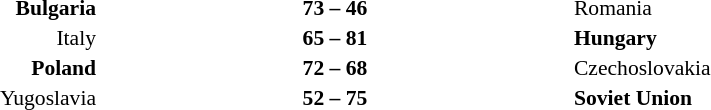<table width=75% cellspacing=1>
<tr>
<th width=25%></th>
<th width=25%></th>
<th width=25%></th>
</tr>
<tr style=font-size:90%>
<td align=right><strong>Bulgaria</strong></td>
<td align=center><strong>73 – 46</strong></td>
<td>Romania</td>
</tr>
<tr style=font-size:90%>
<td align=right>Italy</td>
<td align=center><strong>65 – 81</strong></td>
<td><strong>Hungary</strong></td>
</tr>
<tr style=font-size:90%>
<td align=right><strong>Poland</strong></td>
<td align=center><strong>72 – 68</strong></td>
<td>Czechoslovakia</td>
</tr>
<tr style=font-size:90%>
<td align=right>Yugoslavia</td>
<td align=center><strong>52 – 75</strong></td>
<td><strong>Soviet Union</strong></td>
</tr>
</table>
